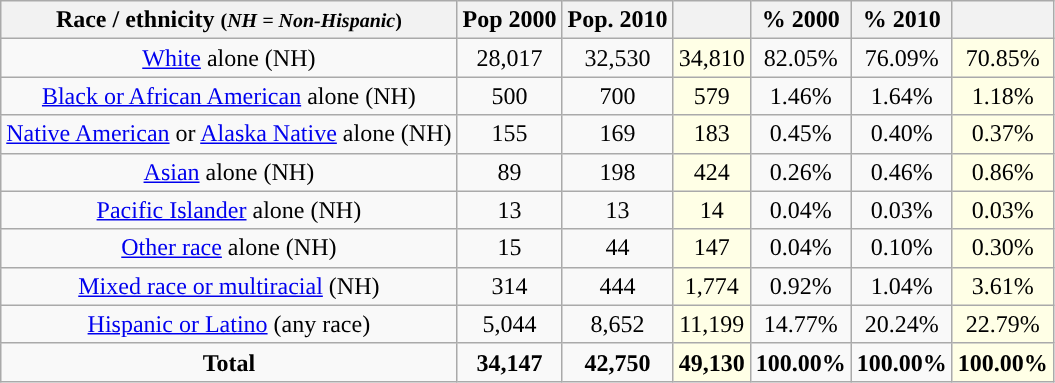<table class="wikitable" style="text-align:center;">
<tr>
<th>Race / ethnicity <small>(<em>NH = Non-Hispanic</em>)</small></th>
<th>Pop 2000</th>
<th>Pop. 2010</th>
<th></th>
<th>% 2000</th>
<th>% 2010</th>
<th></th>
</tr>
<tr>
<td><a href='#'>White</a> alone (NH)</td>
<td>28,017</td>
<td>32,530</td>
<td style='background: #ffffe6;'>34,810</td>
<td>82.05%</td>
<td>76.09%</td>
<td style='background: #ffffe6;'>70.85%</td>
</tr>
<tr>
<td><a href='#'>Black or African American</a> alone (NH)</td>
<td>500</td>
<td>700</td>
<td style='background: #ffffe6;'>579</td>
<td>1.46%</td>
<td>1.64%</td>
<td style='background: #ffffe6;'>1.18%</td>
</tr>
<tr>
<td><a href='#'>Native American</a> or <a href='#'>Alaska Native</a> alone (NH)</td>
<td>155</td>
<td>169</td>
<td style='background: #ffffe6;'>183</td>
<td>0.45%</td>
<td>0.40%</td>
<td style='background: #ffffe6;'>0.37%</td>
</tr>
<tr>
<td><a href='#'>Asian</a> alone (NH)</td>
<td>89</td>
<td>198</td>
<td style='background: #ffffe6;'>424</td>
<td>0.26%</td>
<td>0.46%</td>
<td style='background: #ffffe6;'>0.86%</td>
</tr>
<tr>
<td><a href='#'>Pacific Islander</a> alone (NH)</td>
<td>13</td>
<td>13</td>
<td style='background: #ffffe6;'>14</td>
<td>0.04%</td>
<td>0.03%</td>
<td style='background: #ffffe6;'>0.03%</td>
</tr>
<tr>
<td><a href='#'>Other race</a> alone (NH)</td>
<td>15</td>
<td>44</td>
<td style='background: #ffffe6;'>147</td>
<td>0.04%</td>
<td>0.10%</td>
<td style='background: #ffffe6;'>0.30%</td>
</tr>
<tr>
<td><a href='#'>Mixed race or multiracial</a> (NH)</td>
<td>314</td>
<td>444</td>
<td style='background: #ffffe6;'>1,774</td>
<td>0.92%</td>
<td>1.04%</td>
<td style='background: #ffffe6;'>3.61%</td>
</tr>
<tr>
<td><a href='#'>Hispanic or Latino</a> (any race)</td>
<td>5,044</td>
<td>8,652</td>
<td style='background: #ffffe6;'>11,199</td>
<td>14.77%</td>
<td>20.24%</td>
<td style='background: #ffffe6;'>22.79%</td>
</tr>
<tr>
<td><strong>Total</strong></td>
<td><strong>34,147</strong></td>
<td><strong>42,750</strong></td>
<td style='background: #ffffe6;'><strong>49,130</strong></td>
<td><strong>100.00%</strong></td>
<td><strong>100.00%</strong></td>
<td style='background: #ffffe6;'><strong>100.00%</strong></td>
</tr>
</table>
